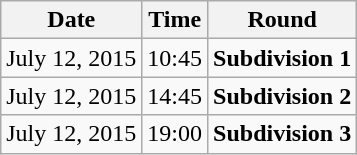<table class="wikitable">
<tr>
<th>Date</th>
<th>Time</th>
<th>Round</th>
</tr>
<tr>
<td>July 12, 2015</td>
<td>10:45</td>
<td><strong>Subdivision 1</strong></td>
</tr>
<tr>
<td>July 12, 2015</td>
<td>14:45</td>
<td><strong>Subdivision 2</strong></td>
</tr>
<tr>
<td>July 12, 2015</td>
<td>19:00</td>
<td><strong>Subdivision 3</strong></td>
</tr>
</table>
